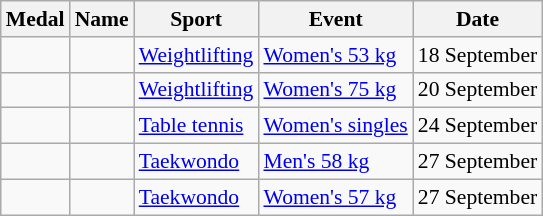<table class="wikitable sortable" style="font-size:90%">
<tr>
<th>Medal</th>
<th>Name</th>
<th>Sport</th>
<th>Event</th>
<th>Date</th>
</tr>
<tr>
<td></td>
<td></td>
<td><a href='#'>Weightlifting</a></td>
<td><a href='#'>Women's 53 kg</a></td>
<td>18 September</td>
</tr>
<tr>
<td></td>
<td></td>
<td><a href='#'>Weightlifting</a></td>
<td><a href='#'>Women's 75 kg</a></td>
<td>20 September</td>
</tr>
<tr>
<td></td>
<td></td>
<td><a href='#'>Table tennis</a></td>
<td><a href='#'>Women's singles</a></td>
<td>24 September</td>
</tr>
<tr>
<td></td>
<td></td>
<td><a href='#'>Taekwondo</a></td>
<td><a href='#'>Men's 58 kg</a></td>
<td>27 September</td>
</tr>
<tr>
<td></td>
<td></td>
<td><a href='#'>Taekwondo</a></td>
<td><a href='#'>Women's 57 kg</a></td>
<td>27 September</td>
</tr>
</table>
